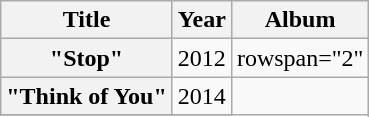<table class="wikitable plainrowheaders" style="text-align:center;">
<tr>
<th>Title</th>
<th>Year</th>
<th>Album</th>
</tr>
<tr>
<th scope="row">"Stop"<br></th>
<td>2012</td>
<td>rowspan="2" </td>
</tr>
<tr>
<th scope="row">"Think of You"<br></th>
<td>2014</td>
</tr>
<tr>
</tr>
</table>
